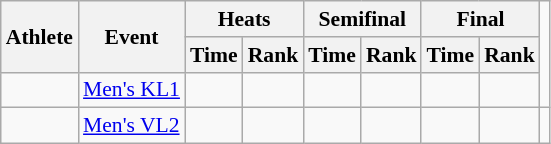<table class="wikitable" style="font-size:90%">
<tr>
<th rowspan="2">Athlete</th>
<th rowspan="2">Event</th>
<th colspan="2">Heats</th>
<th colspan="2">Semifinal</th>
<th colspan="2">Final</th>
</tr>
<tr>
<th>Time</th>
<th>Rank</th>
<th>Time</th>
<th>Rank</th>
<th>Time</th>
<th>Rank</th>
</tr>
<tr align=center>
<td align=left> </td>
<td align=left><a href='#'>Men's KL1</a></td>
<td></td>
<td></td>
<td></td>
<td></td>
<td></td>
<td></td>
</tr>
<tr align=center>
<td align=left> </td>
<td align=left><a href='#'>Men's VL2</a></td>
<td></td>
<td></td>
<td></td>
<td></td>
<td></td>
<td></td>
<td></td>
</tr>
</table>
